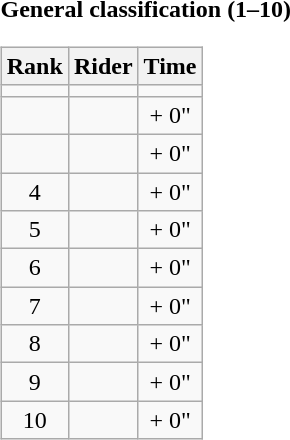<table>
<tr>
<td><strong>General classification (1–10)</strong><br><table class="wikitable">
<tr>
<th scope="col">Rank</th>
<th scope="col">Rider</th>
<th scope="col">Time</th>
</tr>
<tr>
<td style="text-align:center;"></td>
<td></td>
<td style="text-align:center;"></td>
</tr>
<tr>
<td style="text-align:center;"></td>
<td></td>
<td style="text-align:center;">+ 0"</td>
</tr>
<tr>
<td style="text-align:center;"></td>
<td></td>
<td style="text-align:center;">+ 0"</td>
</tr>
<tr>
<td style="text-align:center;">4</td>
<td></td>
<td style="text-align:center;">+ 0"</td>
</tr>
<tr>
<td style="text-align:center;">5</td>
<td></td>
<td style="text-align:center;">+ 0"</td>
</tr>
<tr>
<td style="text-align:center;">6</td>
<td></td>
<td style="text-align:center;">+ 0"</td>
</tr>
<tr>
<td style="text-align:center;">7</td>
<td></td>
<td style="text-align:center;">+ 0"</td>
</tr>
<tr>
<td style="text-align:center;">8</td>
<td></td>
<td style="text-align:center;">+ 0"</td>
</tr>
<tr>
<td style="text-align:center;">9</td>
<td></td>
<td style="text-align:center;">+ 0"</td>
</tr>
<tr>
<td style="text-align:center;">10</td>
<td></td>
<td style="text-align:center;">+ 0"</td>
</tr>
</table>
</td>
</tr>
</table>
